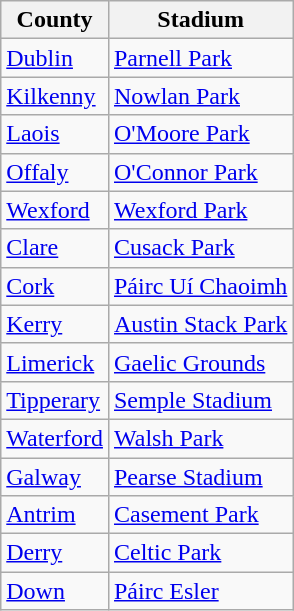<table class="wikitable">
<tr>
<th>County</th>
<th>Stadium</th>
</tr>
<tr>
<td><a href='#'>Dublin</a></td>
<td><a href='#'>Parnell Park</a></td>
</tr>
<tr>
<td><a href='#'>Kilkenny</a></td>
<td><a href='#'>Nowlan Park</a></td>
</tr>
<tr>
<td><a href='#'>Laois</a></td>
<td><a href='#'>O'Moore Park</a></td>
</tr>
<tr>
<td><a href='#'>Offaly</a></td>
<td><a href='#'>O'Connor Park</a></td>
</tr>
<tr>
<td><a href='#'>Wexford</a></td>
<td><a href='#'>Wexford Park</a></td>
</tr>
<tr>
<td><a href='#'>Clare</a></td>
<td><a href='#'>Cusack Park</a></td>
</tr>
<tr>
<td><a href='#'>Cork</a></td>
<td><a href='#'>Páirc Uí Chaoimh</a></td>
</tr>
<tr>
<td><a href='#'>Kerry</a></td>
<td><a href='#'>Austin Stack Park</a></td>
</tr>
<tr>
<td><a href='#'>Limerick</a></td>
<td><a href='#'>Gaelic Grounds</a></td>
</tr>
<tr>
<td><a href='#'>Tipperary</a></td>
<td><a href='#'>Semple Stadium</a></td>
</tr>
<tr>
<td><a href='#'>Waterford</a></td>
<td><a href='#'>Walsh Park</a></td>
</tr>
<tr>
<td><a href='#'>Galway</a></td>
<td><a href='#'>Pearse Stadium</a></td>
</tr>
<tr>
<td><a href='#'>Antrim</a></td>
<td><a href='#'>Casement Park</a></td>
</tr>
<tr>
<td><a href='#'>Derry</a></td>
<td><a href='#'>Celtic Park</a></td>
</tr>
<tr>
<td><a href='#'>Down</a></td>
<td><a href='#'>Páirc Esler</a></td>
</tr>
</table>
